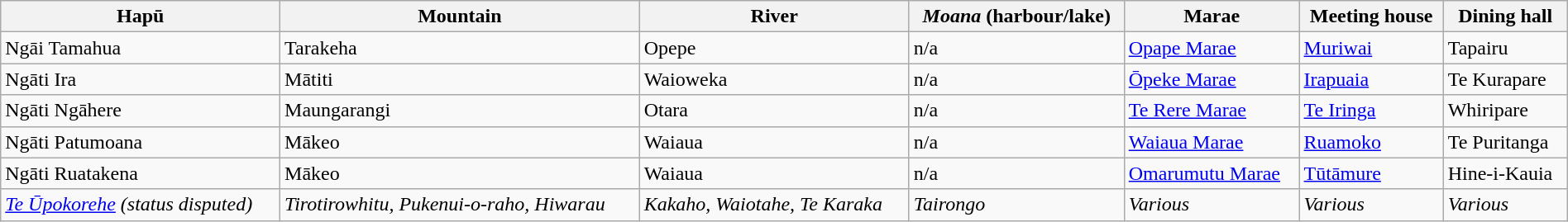<table class="wikitable sortable" width="100%">
<tr>
<th>Hapū</th>
<th>Mountain</th>
<th>River</th>
<th><em>Moana</em> (harbour/lake)</th>
<th>Marae</th>
<th>Meeting house</th>
<th>Dining hall</th>
</tr>
<tr>
<td>Ngāi Tamahua</td>
<td>Tarakeha</td>
<td>Opepe</td>
<td>n/a</td>
<td><a href='#'>Opape Marae</a></td>
<td><a href='#'>Muriwai</a></td>
<td>Tapairu</td>
</tr>
<tr>
<td>Ngāti Ira</td>
<td>Mātiti</td>
<td>Waioweka</td>
<td>n/a</td>
<td><a href='#'>Ōpeke Marae</a></td>
<td><a href='#'>Irapuaia</a></td>
<td>Te Kurapare</td>
</tr>
<tr>
<td>Ngāti Ngāhere</td>
<td>Maungarangi</td>
<td>Otara</td>
<td>n/a</td>
<td><a href='#'>Te Rere Marae</a></td>
<td><a href='#'>Te Iringa</a></td>
<td>Whiripare</td>
</tr>
<tr>
<td>Ngāti Patumoana</td>
<td>Mākeo</td>
<td>Waiaua</td>
<td>n/a</td>
<td><a href='#'>Waiaua Marae</a></td>
<td><a href='#'>Ruamoko</a></td>
<td>Te Puritanga</td>
</tr>
<tr>
<td>Ngāti Ruatakena</td>
<td>Mākeo</td>
<td>Waiaua</td>
<td>n/a</td>
<td><a href='#'>Omarumutu Marae</a></td>
<td><a href='#'>Tūtāmure</a></td>
<td>Hine-i-Kauia</td>
</tr>
<tr>
<td><em><a href='#'>Te Ūpokorehe</a> (status disputed)</em></td>
<td><em>Tirotirowhitu, Pukenui-o-raho, Hiwarau</em></td>
<td><em>Kakaho, Waiotahe, Te Karaka</em></td>
<td><em>Tairongo</em></td>
<td><em>Various</em></td>
<td><em>Various</em></td>
<td><em>Various</em></td>
</tr>
</table>
